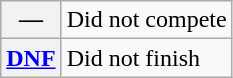<table class="wikitable">
<tr>
<th scope="row">—</th>
<td>Did not compete</td>
</tr>
<tr>
<th scope="row"><a href='#'>DNF</a></th>
<td>Did not finish</td>
</tr>
</table>
